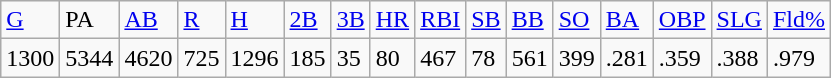<table class="wikitable">
<tr>
<td><a href='#'>G</a></td>
<td>PA</td>
<td><a href='#'>AB</a></td>
<td><a href='#'>R</a></td>
<td><a href='#'>H</a></td>
<td><a href='#'>2B</a></td>
<td><a href='#'>3B</a></td>
<td><a href='#'>HR</a></td>
<td><a href='#'>RBI</a></td>
<td><a href='#'>SB</a></td>
<td><a href='#'>BB</a></td>
<td><a href='#'>SO</a></td>
<td><a href='#'>BA</a></td>
<td><a href='#'>OBP</a></td>
<td><a href='#'>SLG</a></td>
<td><a href='#'>Fld%</a></td>
</tr>
<tr>
<td>1300</td>
<td>5344</td>
<td>4620</td>
<td>725</td>
<td>1296</td>
<td>185</td>
<td>35</td>
<td>80</td>
<td>467</td>
<td>78</td>
<td>561</td>
<td>399</td>
<td>.281</td>
<td>.359</td>
<td>.388</td>
<td>.979</td>
</tr>
</table>
